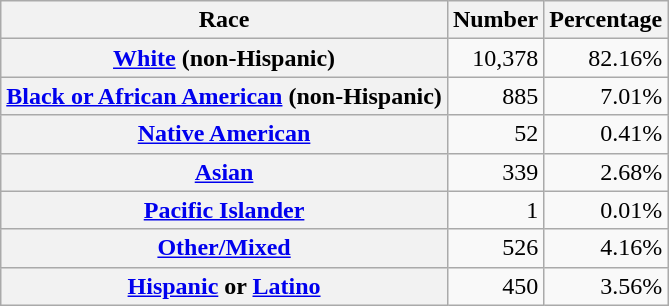<table class="wikitable" style="text-align:right">
<tr>
<th scope="col">Race</th>
<th scope="col">Number</th>
<th scope="col">Percentage</th>
</tr>
<tr>
<th scope="row"><a href='#'>White</a> (non-Hispanic)</th>
<td>10,378</td>
<td>82.16%</td>
</tr>
<tr>
<th scope="row"><a href='#'>Black or African American</a> (non-Hispanic)</th>
<td>885</td>
<td>7.01%</td>
</tr>
<tr>
<th scope="row"><a href='#'>Native American</a></th>
<td>52</td>
<td>0.41%</td>
</tr>
<tr>
<th scope="row"><a href='#'>Asian</a></th>
<td>339</td>
<td>2.68%</td>
</tr>
<tr>
<th scope="row"><a href='#'>Pacific Islander</a></th>
<td>1</td>
<td>0.01%</td>
</tr>
<tr>
<th scope="row"><a href='#'>Other/Mixed</a></th>
<td>526</td>
<td>4.16%</td>
</tr>
<tr>
<th scope="row"><a href='#'>Hispanic</a> or <a href='#'>Latino</a></th>
<td>450</td>
<td>3.56%</td>
</tr>
</table>
